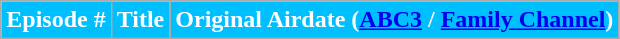<table class="wikitable plainrowheaders">
<tr style="color:white">
<th style="background: #00BFFF;">Episode #</th>
<th style="background: #00BFFF;">Title</th>
<th style="background: #00BFFF;">Original Airdate (<a href='#'>ABC3</a> / <a href='#'>Family Channel</a>)<br>











</th>
</tr>
</table>
